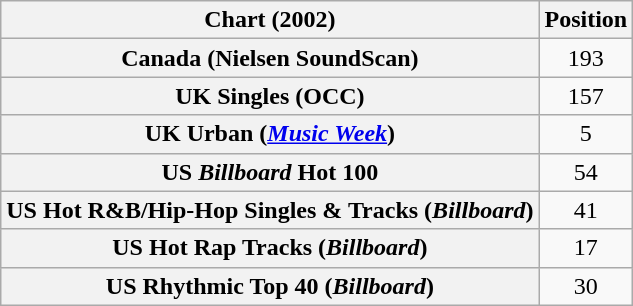<table class="wikitable sortable plainrowheaders" style="text-align:center">
<tr>
<th>Chart (2002)</th>
<th>Position</th>
</tr>
<tr>
<th scope="row">Canada (Nielsen SoundScan)</th>
<td>193</td>
</tr>
<tr>
<th scope="row">UK Singles (OCC)</th>
<td>157</td>
</tr>
<tr>
<th scope="row">UK Urban (<em><a href='#'>Music Week</a></em>)</th>
<td>5</td>
</tr>
<tr>
<th scope="row">US <em>Billboard</em> Hot 100</th>
<td>54</td>
</tr>
<tr>
<th scope="row">US Hot R&B/Hip-Hop Singles & Tracks (<em>Billboard</em>)</th>
<td>41</td>
</tr>
<tr>
<th scope="row">US Hot Rap Tracks (<em>Billboard</em>)</th>
<td>17</td>
</tr>
<tr>
<th scope="row">US Rhythmic Top 40 (<em>Billboard</em>)</th>
<td>30</td>
</tr>
</table>
